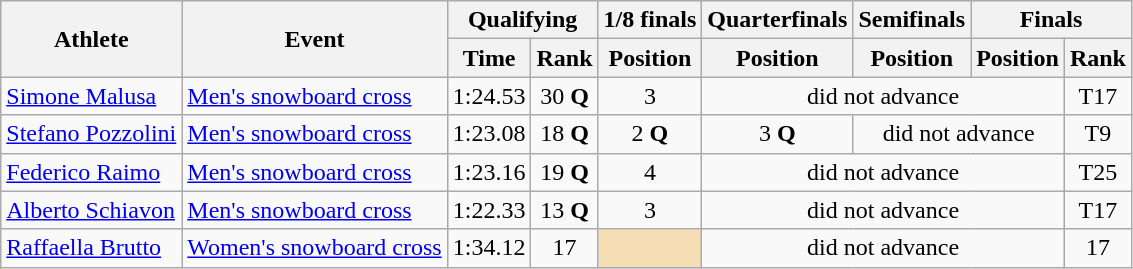<table class="wikitable">
<tr>
<th rowspan="2">Athlete</th>
<th rowspan="2">Event</th>
<th colspan="2">Qualifying</th>
<th>1/8 finals</th>
<th>Quarterfinals</th>
<th>Semifinals</th>
<th colspan=2>Finals</th>
</tr>
<tr>
<th>Time</th>
<th>Rank</th>
<th>Position</th>
<th>Position</th>
<th>Position</th>
<th>Position</th>
<th>Rank</th>
</tr>
<tr>
<td><a href='#'>Simone Malusa</a></td>
<td><a href='#'>Men's snowboard cross</a></td>
<td align="center">1:24.53</td>
<td align="center">30 <strong>Q</strong></td>
<td align="center">3</td>
<td colspan=3 align="center">did not advance</td>
<td align="center">T17</td>
</tr>
<tr>
<td><a href='#'>Stefano Pozzolini</a></td>
<td><a href='#'>Men's snowboard cross</a></td>
<td align="center">1:23.08</td>
<td align="center">18 <strong>Q</strong></td>
<td align="center">2 <strong>Q</strong></td>
<td align="center">3 <strong>Q</strong></td>
<td colspan=2 align="center">did not advance</td>
<td align="center">T9</td>
</tr>
<tr>
<td><a href='#'>Federico Raimo</a></td>
<td><a href='#'>Men's snowboard cross</a></td>
<td align="center">1:23.16</td>
<td align="center">19 <strong>Q</strong></td>
<td align="center">4</td>
<td colspan=3 align="center">did not advance</td>
<td align="center">T25</td>
</tr>
<tr>
<td><a href='#'>Alberto Schiavon</a></td>
<td><a href='#'>Men's snowboard cross</a></td>
<td align="center">1:22.33</td>
<td align="center">13 <strong>Q</strong></td>
<td align="center">3</td>
<td colspan=3 align="center">did not advance</td>
<td align="center">T17</td>
</tr>
<tr>
<td><a href='#'>Raffaella Brutto</a></td>
<td><a href='#'>Women's snowboard cross</a></td>
<td align="center">1:34.12</td>
<td align="center">17</td>
<td align="center" bgcolor="wheat"></td>
<td colspan=3 align="center">did not advance</td>
<td align="center">17</td>
</tr>
</table>
